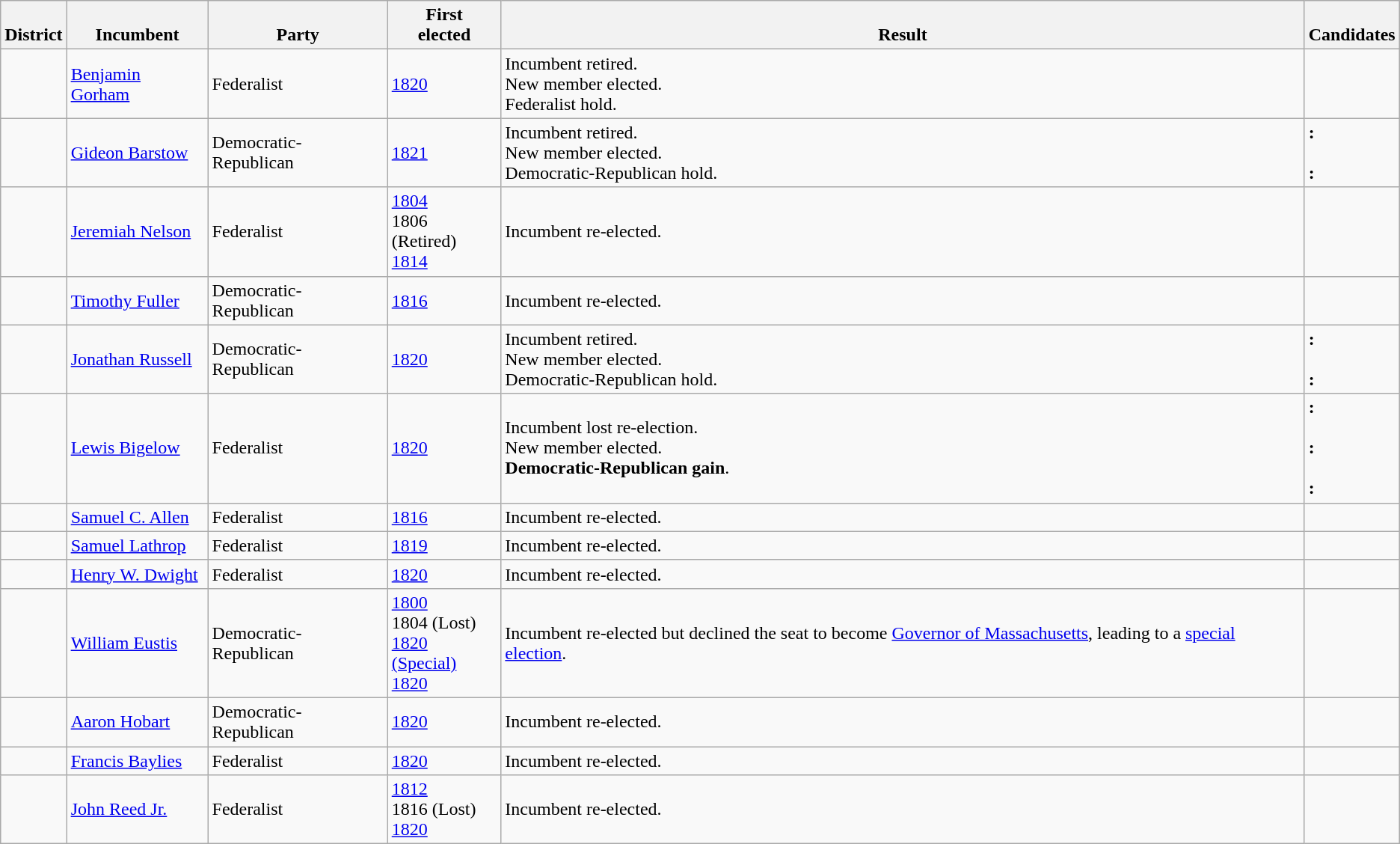<table class=wikitable>
<tr valign=bottom>
<th>District</th>
<th>Incumbent</th>
<th>Party</th>
<th>First<br>elected</th>
<th>Result</th>
<th>Candidates</th>
</tr>
<tr>
<td><br></td>
<td><a href='#'>Benjamin Gorham</a></td>
<td>Federalist</td>
<td><a href='#'>1820</a></td>
<td>Incumbent retired.<br>New member elected.<br>Federalist hold.</td>
<td nowrap></td>
</tr>
<tr>
<td><br></td>
<td><a href='#'>Gideon Barstow</a></td>
<td>Democratic-Republican</td>
<td><a href='#'>1821</a></td>
<td>Incumbent retired.<br>New member elected.<br>Democratic-Republican hold.</td>
<td nowrap><strong>:</strong><br><br><strong>:</strong><br></td>
</tr>
<tr>
<td><br></td>
<td><a href='#'>Jeremiah Nelson</a></td>
<td>Federalist</td>
<td><a href='#'>1804</a><br>1806 (Retired)<br><a href='#'>1814</a></td>
<td>Incumbent re-elected.</td>
<td nowrap></td>
</tr>
<tr>
<td><br></td>
<td><a href='#'>Timothy Fuller</a></td>
<td>Democratic-Republican</td>
<td><a href='#'>1816</a></td>
<td>Incumbent re-elected.</td>
<td nowrap></td>
</tr>
<tr>
<td><br></td>
<td><a href='#'>Jonathan Russell</a><br></td>
<td>Democratic-Republican</td>
<td><a href='#'>1820</a></td>
<td>Incumbent retired.<br>New member elected.<br>Democratic-Republican hold.</td>
<td nowrap><strong>:</strong><br><br><strong>:</strong><br></td>
</tr>
<tr>
<td><br></td>
<td><a href='#'>Lewis Bigelow</a><br></td>
<td>Federalist</td>
<td><a href='#'>1820</a></td>
<td>Incumbent lost re-election.<br>New member elected.<br><strong>Democratic-Republican gain</strong>.</td>
<td nowrap><strong>:</strong><br><br><strong>:</strong><br><br><strong>:</strong><br></td>
</tr>
<tr>
<td><br></td>
<td><a href='#'>Samuel C. Allen</a><br></td>
<td>Federalist</td>
<td><a href='#'>1816</a></td>
<td>Incumbent re-elected.</td>
<td nowrap></td>
</tr>
<tr>
<td><br></td>
<td><a href='#'>Samuel Lathrop</a><br></td>
<td>Federalist</td>
<td><a href='#'>1819</a></td>
<td>Incumbent re-elected.</td>
<td nowrap></td>
</tr>
<tr>
<td><br></td>
<td><a href='#'>Henry W. Dwight</a><br></td>
<td>Federalist</td>
<td><a href='#'>1820</a></td>
<td>Incumbent re-elected.</td>
<td nowrap></td>
</tr>
<tr>
<td><br></td>
<td><a href='#'>William Eustis</a><br></td>
<td>Democratic-Republican</td>
<td><a href='#'>1800</a><br>1804 (Lost)<br><a href='#'>1820 (Special)</a><br><a href='#'>1820</a></td>
<td>Incumbent re-elected but declined the seat to become <a href='#'>Governor of Massachusetts</a>, leading to a <a href='#'>special election</a>.</td>
<td nowrap></td>
</tr>
<tr>
<td><br></td>
<td><a href='#'>Aaron Hobart</a><br></td>
<td>Democratic-Republican</td>
<td><a href='#'>1820</a></td>
<td>Incumbent re-elected.</td>
<td nowrap></td>
</tr>
<tr>
<td><br></td>
<td><a href='#'>Francis Baylies</a><br></td>
<td>Federalist</td>
<td><a href='#'>1820</a></td>
<td>Incumbent re-elected.</td>
<td nowrap></td>
</tr>
<tr>
<td><br></td>
<td><a href='#'>John Reed Jr.</a><br></td>
<td>Federalist</td>
<td><a href='#'>1812</a><br>1816 (Lost)<br><a href='#'>1820</a></td>
<td>Incumbent re-elected.</td>
<td nowrap></td>
</tr>
</table>
